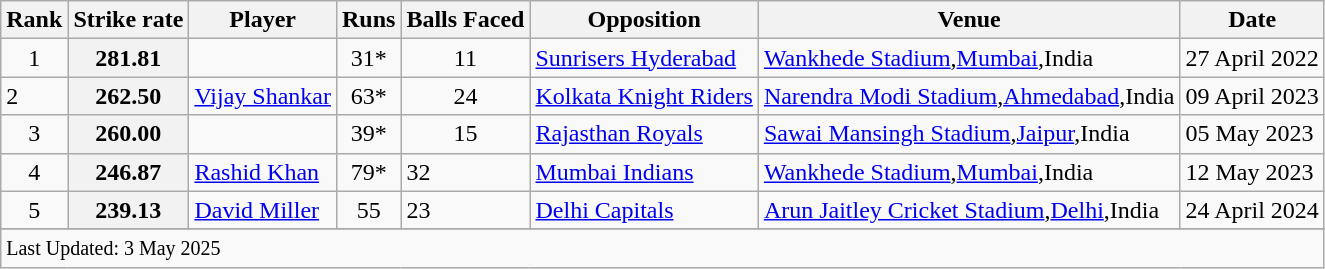<table class="wikitable sortable">
<tr>
<th scope=col>Rank</th>
<th scope=col>Strike rate</th>
<th scope=col>Player</th>
<th scope=col>Runs</th>
<th scope=col>Balls Faced</th>
<th scope=col>Opposition</th>
<th scope=col>Venue</th>
<th scope=col>Date</th>
</tr>
<tr>
<td align="center">1</td>
<th scope="row" style="text-align:center;">281.81</th>
<td></td>
<td align="center">31*</td>
<td align="center">11</td>
<td><a href='#'>Sunrisers Hyderabad</a></td>
<td><a href='#'>Wankhede Stadium</a>,<a href='#'>Mumbai</a>,India</td>
<td>27 April 2022</td>
</tr>
<tr>
<td>2</td>
<th>262.50</th>
<td><a href='#'>Vijay Shankar</a></td>
<td align="center">63*</td>
<td align="center">24</td>
<td><a href='#'>Kolkata Knight Riders</a></td>
<td><a href='#'>Narendra Modi Stadium</a>,<a href='#'>Ahmedabad</a>,India</td>
<td>09 April 2023</td>
</tr>
<tr>
<td align=center>3</td>
<th scope=row style=text-align:center;>260.00</th>
<td></td>
<td align=center>39*</td>
<td align="center">15</td>
<td><a href='#'>Rajasthan Royals</a></td>
<td><a href='#'>Sawai Mansingh Stadium</a>,<a href='#'>Jaipur</a>,India</td>
<td>05 May 2023</td>
</tr>
<tr>
<td align=center>4</td>
<th scope=row style=text-align:center;>246.87</th>
<td><a href='#'>Rashid Khan</a></td>
<td align="center">79*</td>
<td>32</td>
<td><a href='#'>Mumbai Indians</a></td>
<td><a href='#'>Wankhede Stadium</a>,<a href='#'>Mumbai</a>,India</td>
<td>12 May 2023</td>
</tr>
<tr>
<td align=center>5</td>
<th scope=row style=text-align:center;>239.13</th>
<td><a href='#'>David Miller</a></td>
<td align="center">55</td>
<td>23</td>
<td><a href='#'>Delhi Capitals</a></td>
<td><a href='#'>Arun Jaitley Cricket Stadium</a>,<a href='#'>Delhi</a>,India</td>
<td>24 April 2024</td>
</tr>
<tr>
</tr>
<tr class=sortbottom>
<td colspan=8><small>Last Updated: 3 May 2025</small></td>
</tr>
</table>
